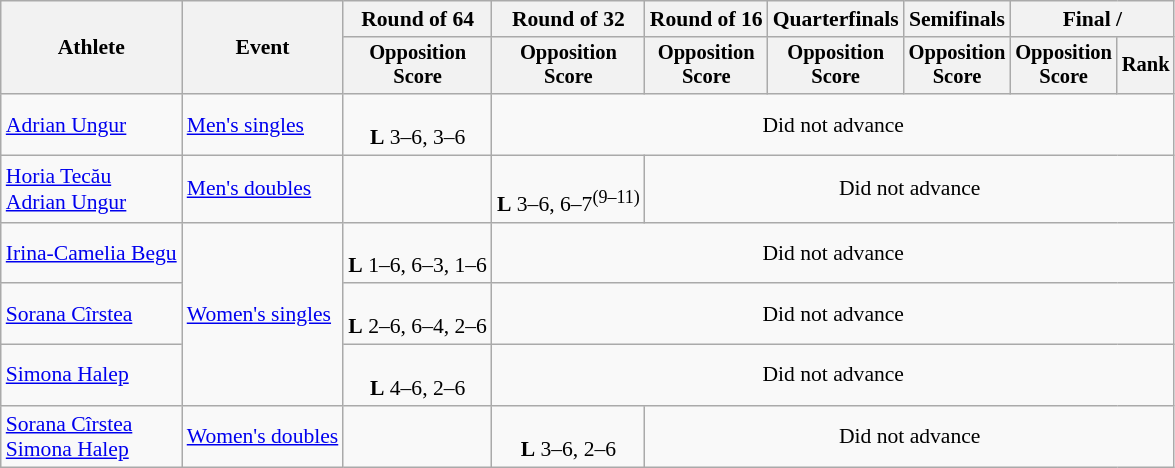<table class=wikitable style="font-size:90%">
<tr>
<th rowspan=2>Athlete</th>
<th rowspan=2>Event</th>
<th>Round of 64</th>
<th>Round of 32</th>
<th>Round of 16</th>
<th>Quarterfinals</th>
<th>Semifinals</th>
<th colspan=2>Final / </th>
</tr>
<tr style="font-size:95%">
<th>Opposition<br>Score</th>
<th>Opposition<br>Score</th>
<th>Opposition<br>Score</th>
<th>Opposition<br>Score</th>
<th>Opposition<br>Score</th>
<th>Opposition<br>Score</th>
<th>Rank</th>
</tr>
<tr align=center>
<td align=left><a href='#'>Adrian Ungur</a></td>
<td align=left><a href='#'>Men's singles</a></td>
<td><br><strong>L</strong> 3–6, 3–6</td>
<td colspan=6>Did not advance</td>
</tr>
<tr align=center>
<td align=left><a href='#'>Horia Tecău</a><br><a href='#'>Adrian Ungur</a></td>
<td align=left><a href='#'>Men's doubles</a></td>
<td></td>
<td><br><strong>L</strong> 3–6, 6–7<sup>(9–11)</sup></td>
<td colspan=5>Did not advance</td>
</tr>
<tr align=center>
<td align=left><a href='#'>Irina-Camelia Begu</a></td>
<td align=left rowspan=3><a href='#'>Women's singles</a></td>
<td><br><strong>L</strong> 1–6, 6–3, 1–6</td>
<td colspan=6>Did not advance</td>
</tr>
<tr align=center>
<td align=left><a href='#'>Sorana Cîrstea</a></td>
<td><br><strong>L</strong> 2–6, 6–4, 2–6</td>
<td colspan=6>Did not advance</td>
</tr>
<tr align=center>
<td align=left><a href='#'>Simona Halep</a></td>
<td><br><strong>L</strong> 4–6, 2–6</td>
<td colspan=6>Did not advance</td>
</tr>
<tr align=center>
<td align=left><a href='#'>Sorana Cîrstea</a><br><a href='#'>Simona Halep</a></td>
<td align=left><a href='#'>Women's doubles</a></td>
<td></td>
<td><br><strong>L</strong> 3–6, 2–6</td>
<td colspan=5>Did not advance</td>
</tr>
</table>
